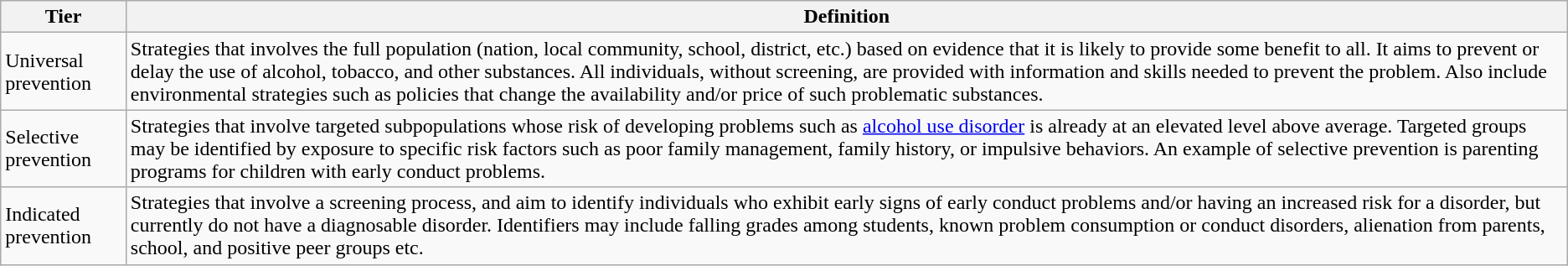<table class="wikitable">
<tr>
<th>Tier</th>
<th>Definition</th>
</tr>
<tr>
<td>Universal prevention</td>
<td>Strategies that involves the full population (nation, local community, school, district, etc.) based on evidence that it is likely to provide some benefit to all. It aims to prevent or delay the use of alcohol, tobacco, and other substances. All individuals, without screening, are provided with information and skills needed to prevent the problem. Also include environmental strategies such as policies that change the availability and/or price of such problematic substances.</td>
</tr>
<tr>
<td>Selective prevention</td>
<td>Strategies that involve targeted subpopulations whose risk of developing problems such as <a href='#'>alcohol use disorder</a> is already at an elevated level above average. Targeted groups may be identified by exposure to specific risk factors such as poor family management, family history, or impulsive behaviors. An example of selective prevention is parenting programs for children with early conduct problems.</td>
</tr>
<tr>
<td>Indicated prevention</td>
<td>Strategies that involve a screening process, and aim to identify individuals who exhibit early signs of early conduct problems and/or having an increased risk for a disorder, but currently do not have a diagnosable disorder. Identifiers may include falling grades among students, known problem consumption or conduct disorders, alienation from parents, school, and positive peer groups etc.</td>
</tr>
</table>
